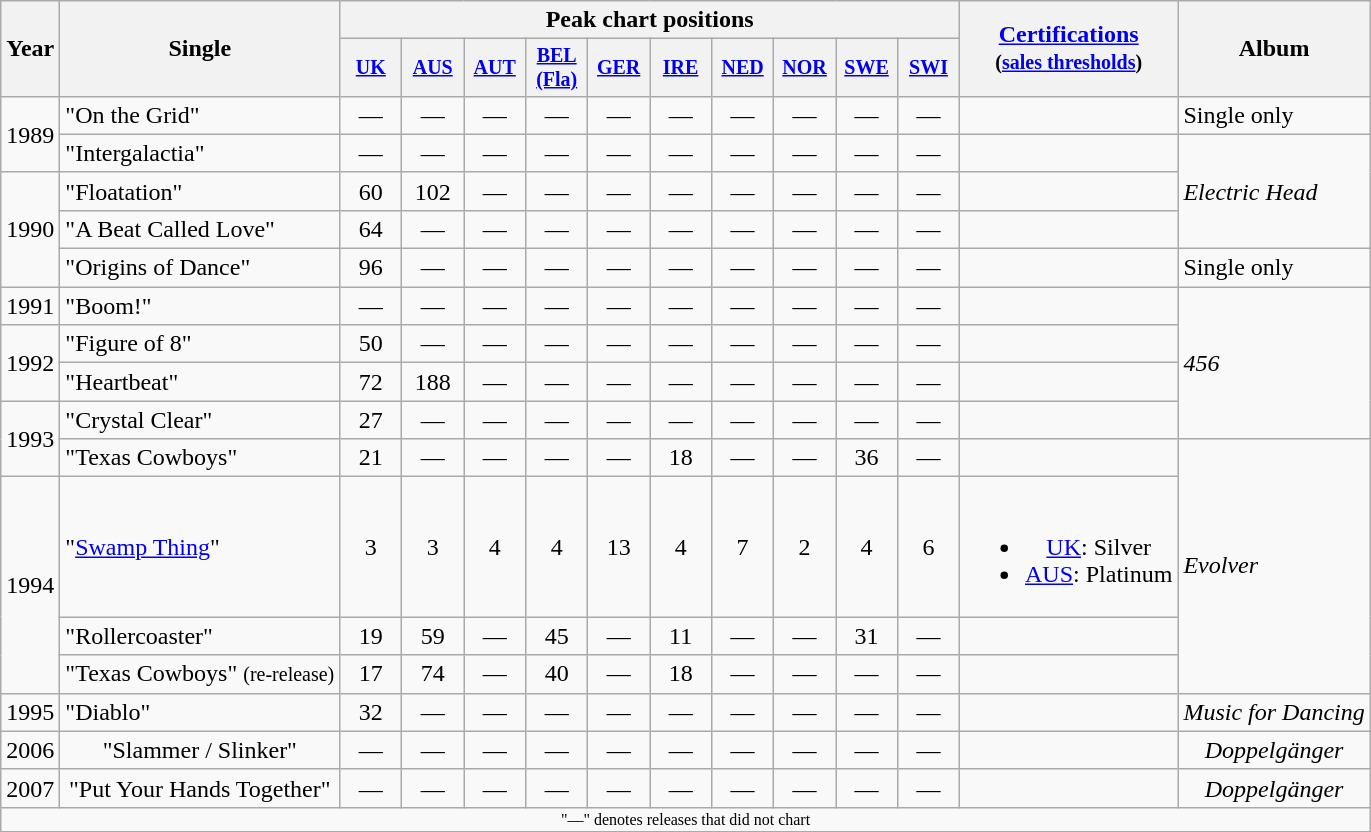<table class="wikitable" style="text-align:center;">
<tr>
<th rowspan="2">Year</th>
<th rowspan="2">Single</th>
<th colspan="10">Peak chart positions</th>
<th rowspan="2"><a href='#'>Certifications</a><br><small>(<a href='#'>sales thresholds</a>)</small></th>
<th rowspan="2">Album</th>
</tr>
<tr style="font-size:smaller;">
<th width="35"><a href='#'>UK</a><br></th>
<th width="35"><a href='#'>AUS</a><br></th>
<th width="35"><a href='#'>AUT</a><br></th>
<th width="35"><a href='#'>BEL<br>(Fla)</a><br></th>
<th width="35"><a href='#'>GER</a><br></th>
<th width="35"><a href='#'>IRE</a><br></th>
<th width="35"><a href='#'>NED</a><br></th>
<th width="35"><a href='#'>NOR</a><br></th>
<th width="35"><a href='#'>SWE</a><br></th>
<th width="35"><a href='#'>SWI</a><br></th>
</tr>
<tr>
<td rowspan=2>1989</td>
<td align="left">"On the Grid"</td>
<td>—</td>
<td>—</td>
<td>—</td>
<td>—</td>
<td>—</td>
<td>—</td>
<td>—</td>
<td>—</td>
<td>—</td>
<td>—</td>
<td></td>
<td align="left" rowspan="1">Single only</td>
</tr>
<tr>
<td align="left">"Intergalactia"</td>
<td>—</td>
<td>—</td>
<td>—</td>
<td>—</td>
<td>—</td>
<td>—</td>
<td>—</td>
<td>—</td>
<td>—</td>
<td>—</td>
<td></td>
<td align="left" rowspan="3"><em>Electric Head</em></td>
</tr>
<tr>
<td rowspan=3>1990</td>
<td align="left">"Floatation"</td>
<td>60</td>
<td>102</td>
<td>—</td>
<td>—</td>
<td>—</td>
<td>—</td>
<td>—</td>
<td>—</td>
<td>—</td>
<td>—</td>
<td></td>
</tr>
<tr>
<td align="left">"A Beat Called Love"</td>
<td>64</td>
<td>—</td>
<td>—</td>
<td>—</td>
<td>—</td>
<td>—</td>
<td>—</td>
<td>—</td>
<td>—</td>
<td>—</td>
<td></td>
</tr>
<tr>
<td align="left">"Origins of Dance"</td>
<td>96</td>
<td>—</td>
<td>—</td>
<td>—</td>
<td>—</td>
<td>—</td>
<td>—</td>
<td>—</td>
<td>—</td>
<td>—</td>
<td></td>
<td align="left" rowspan="1">Single only</td>
</tr>
<tr>
<td>1991</td>
<td align="left">"Boom!"</td>
<td>—</td>
<td>—</td>
<td>—</td>
<td>—</td>
<td>—</td>
<td>—</td>
<td>—</td>
<td>—</td>
<td>—</td>
<td>—</td>
<td></td>
<td align="left" rowspan="4"><em>456</em></td>
</tr>
<tr>
<td rowspan=2>1992</td>
<td align="left">"Figure of 8"</td>
<td>50</td>
<td>—</td>
<td>—</td>
<td>—</td>
<td>—</td>
<td>—</td>
<td>—</td>
<td>—</td>
<td>—</td>
<td>—</td>
<td></td>
</tr>
<tr>
<td align="left">"Heartbeat"</td>
<td>72</td>
<td>188</td>
<td>—</td>
<td>—</td>
<td>—</td>
<td>—</td>
<td>—</td>
<td>—</td>
<td>—</td>
<td>—</td>
<td></td>
</tr>
<tr>
<td rowspan=2>1993</td>
<td align="left">"Crystal Clear"</td>
<td>27</td>
<td>—</td>
<td>—</td>
<td>—</td>
<td>—</td>
<td>—</td>
<td>—</td>
<td>—</td>
<td>—</td>
<td>—</td>
<td></td>
</tr>
<tr>
<td align="left">"Texas Cowboys"</td>
<td>21</td>
<td>—</td>
<td>—</td>
<td>—</td>
<td>—</td>
<td>18</td>
<td>—</td>
<td>—</td>
<td>36</td>
<td>—</td>
<td></td>
<td align="left" rowspan="4"><em>Evolver</em></td>
</tr>
<tr>
<td rowspan=3>1994</td>
<td align="left">"<a href='#'>Swamp Thing</a>"</td>
<td>3</td>
<td>3</td>
<td>4</td>
<td>4</td>
<td>13</td>
<td>4</td>
<td>7</td>
<td>2</td>
<td>4</td>
<td>6</td>
<td><br><ul><li><a href='#'>UK</a>: Silver</li><li><a href='#'>AUS</a>: Platinum</li></ul></td>
</tr>
<tr>
<td align="left">"Rollercoaster"</td>
<td>19</td>
<td>59</td>
<td>—</td>
<td>45</td>
<td>—</td>
<td>11</td>
<td>—</td>
<td>—</td>
<td>31</td>
<td>—</td>
<td></td>
</tr>
<tr>
<td align="left">"Texas Cowboys" <small>(re-release)</small></td>
<td>17</td>
<td>74</td>
<td>—</td>
<td>40</td>
<td>—</td>
<td>18</td>
<td>—</td>
<td>—</td>
<td>—</td>
<td>—</td>
<td></td>
</tr>
<tr>
<td>1995</td>
<td align="left">"Diablo"</td>
<td>32</td>
<td>—</td>
<td>—</td>
<td>—</td>
<td>—</td>
<td>—</td>
<td>—</td>
<td>—</td>
<td>—</td>
<td>—</td>
<td></td>
<td align="left" rowspan="1"><em>Music for Dancing</em></td>
</tr>
<tr>
<td>2006</td>
<td>"Slammer / Slinker"</td>
<td>—</td>
<td>—</td>
<td>—</td>
<td>—</td>
<td>—</td>
<td>—</td>
<td>—</td>
<td>—</td>
<td>—</td>
<td>—</td>
<td></td>
<td><em>Doppelgänger</em></td>
</tr>
<tr>
<td>2007</td>
<td>"Put Your Hands Together"</td>
<td>—</td>
<td>—</td>
<td>—</td>
<td>—</td>
<td>—</td>
<td>—</td>
<td>—</td>
<td>—</td>
<td>—</td>
<td>—</td>
<td></td>
<td><em>Doppelgänger</em></td>
</tr>
<tr>
<td colspan="15" style="font-size:8pt">"—" denotes releases that did not chart</td>
</tr>
<tr>
</tr>
</table>
